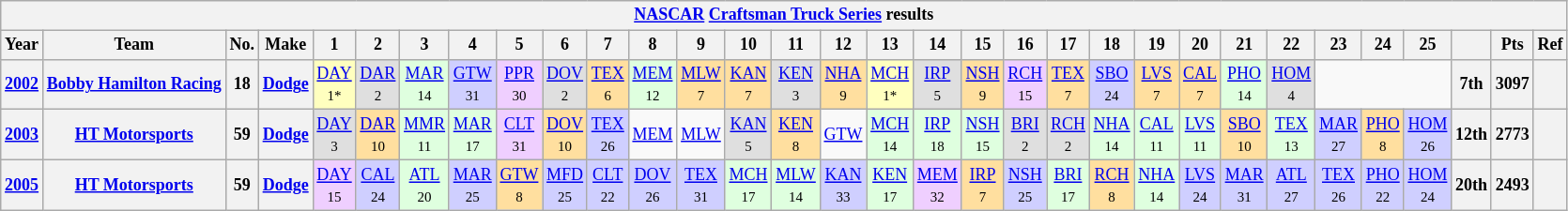<table class="wikitable" style="text-align:center; font-size:75%">
<tr>
<th colspan=45><a href='#'>NASCAR</a> <a href='#'>Craftsman Truck Series</a> results</th>
</tr>
<tr>
<th>Year</th>
<th>Team</th>
<th>No.</th>
<th>Make</th>
<th>1</th>
<th>2</th>
<th>3</th>
<th>4</th>
<th>5</th>
<th>6</th>
<th>7</th>
<th>8</th>
<th>9</th>
<th>10</th>
<th>11</th>
<th>12</th>
<th>13</th>
<th>14</th>
<th>15</th>
<th>16</th>
<th>17</th>
<th>18</th>
<th>19</th>
<th>20</th>
<th>21</th>
<th>22</th>
<th>23</th>
<th>24</th>
<th>25</th>
<th></th>
<th>Pts</th>
<th>Ref</th>
</tr>
<tr>
<th><a href='#'>2002</a></th>
<th><a href='#'>Bobby Hamilton Racing</a></th>
<th>18</th>
<th><a href='#'>Dodge</a></th>
<td style="background:#FFFFBF;"><a href='#'>DAY</a><br><small>1*</small></td>
<td style="background:#DFDFDF;"><a href='#'>DAR</a><br><small>2</small></td>
<td style="background:#DFFFDF;"><a href='#'>MAR</a><br><small>14</small></td>
<td style="background:#CFCFFF;"><a href='#'>GTW</a><br><small>31</small></td>
<td style="background:#EFCFFF;"><a href='#'>PPR</a><br><small>30</small></td>
<td style="background:#DFDFDF;"><a href='#'>DOV</a><br><small>2</small></td>
<td style="background:#FFDF9F;"><a href='#'>TEX</a><br><small>6</small></td>
<td style="background:#DFFFDF;"><a href='#'>MEM</a><br><small>12</small></td>
<td style="background:#FFDF9F;"><a href='#'>MLW</a><br><small>7</small></td>
<td style="background:#FFDF9F;"><a href='#'>KAN</a><br><small>7</small></td>
<td style="background:#DFDFDF;"><a href='#'>KEN</a><br><small>3</small></td>
<td style="background:#FFDF9F;"><a href='#'>NHA</a><br><small>9</small></td>
<td style="background:#FFFFBF;"><a href='#'>MCH</a><br><small>1*</small></td>
<td style="background:#DFDFDF;"><a href='#'>IRP</a><br><small>5</small></td>
<td style="background:#FFDF9F;"><a href='#'>NSH</a><br><small>9</small></td>
<td style="background:#EFCFFF;"><a href='#'>RCH</a><br><small>15</small></td>
<td style="background:#FFDF9F;"><a href='#'>TEX</a><br><small>7</small></td>
<td style="background:#CFCFFF;"><a href='#'>SBO</a><br><small>24</small></td>
<td style="background:#FFDF9F;"><a href='#'>LVS</a><br><small>7</small></td>
<td style="background:#FFDF9F;"><a href='#'>CAL</a><br><small>7</small></td>
<td style="background:#DFFFDF;"><a href='#'>PHO</a><br><small>14</small></td>
<td style="background:#DFDFDF;"><a href='#'>HOM</a><br><small>4</small></td>
<td colspan=3></td>
<th>7th</th>
<th>3097</th>
<th></th>
</tr>
<tr>
<th><a href='#'>2003</a></th>
<th><a href='#'>HT Motorsports</a></th>
<th>59</th>
<th><a href='#'>Dodge</a></th>
<td style="background:#DFDFDF;"><a href='#'>DAY</a><br><small>3</small></td>
<td style="background:#FFDF9F;"><a href='#'>DAR</a><br><small>10</small></td>
<td style="background:#DFFFDF;"><a href='#'>MMR</a><br><small>11</small></td>
<td style="background:#DFFFDF;"><a href='#'>MAR</a><br><small>17</small></td>
<td style="background:#EFCFFF;"><a href='#'>CLT</a><br><small>31</small></td>
<td style="background:#FFDF9F;"><a href='#'>DOV</a><br><small>10</small></td>
<td style="background:#CFCFFF;"><a href='#'>TEX</a><br><small>26</small></td>
<td><a href='#'>MEM</a></td>
<td><a href='#'>MLW</a></td>
<td style="background:#DFDFDF;"><a href='#'>KAN</a><br><small>5</small></td>
<td style="background:#FFDF9F;"><a href='#'>KEN</a><br><small>8</small></td>
<td><a href='#'>GTW</a></td>
<td style="background:#DFFFDF;"><a href='#'>MCH</a><br><small>14</small></td>
<td style="background:#DFFFDF;"><a href='#'>IRP</a><br><small>18</small></td>
<td style="background:#DFFFDF;"><a href='#'>NSH</a><br><small>15</small></td>
<td style="background:#DFDFDF;"><a href='#'>BRI</a><br><small>2</small></td>
<td style="background:#DFDFDF;"><a href='#'>RCH</a><br><small>2</small></td>
<td style="background:#DFFFDF;"><a href='#'>NHA</a><br><small>14</small></td>
<td style="background:#DFFFDF;"><a href='#'>CAL</a><br><small>11</small></td>
<td style="background:#DFFFDF;"><a href='#'>LVS</a><br><small>11</small></td>
<td style="background:#FFDF9F;"><a href='#'>SBO</a><br><small>10</small></td>
<td style="background:#DFFFDF;"><a href='#'>TEX</a><br><small>13</small></td>
<td style="background:#CFCFFF;"><a href='#'>MAR</a><br><small>27</small></td>
<td style="background:#FFDF9F;"><a href='#'>PHO</a><br><small>8</small></td>
<td style="background:#CFCFFF;"><a href='#'>HOM</a><br><small>26</small></td>
<th>12th</th>
<th>2773</th>
<th></th>
</tr>
<tr>
<th><a href='#'>2005</a></th>
<th><a href='#'>HT Motorsports</a></th>
<th>59</th>
<th><a href='#'>Dodge</a></th>
<td style="background:#EFCFFF;"><a href='#'>DAY</a><br><small>15</small></td>
<td style="background:#CFCFFF;"><a href='#'>CAL</a><br><small>24</small></td>
<td style="background:#DFFFDF;"><a href='#'>ATL</a><br><small>20</small></td>
<td style="background:#CFCFFF;"><a href='#'>MAR</a><br><small>25</small></td>
<td style="background:#FFDF9F;"><a href='#'>GTW</a><br><small>8</small></td>
<td style="background:#CFCFFF;"><a href='#'>MFD</a><br><small>25</small></td>
<td style="background:#CFCFFF;"><a href='#'>CLT</a><br><small>22</small></td>
<td style="background:#CFCFFF;"><a href='#'>DOV</a><br><small>26</small></td>
<td style="background:#CFCFFF;"><a href='#'>TEX</a><br><small>31</small></td>
<td style="background:#DFFFDF;"><a href='#'>MCH</a><br><small>17</small></td>
<td style="background:#DFFFDF;"><a href='#'>MLW</a><br><small>14</small></td>
<td style="background:#CFCFFF;"><a href='#'>KAN</a><br><small>33</small></td>
<td style="background:#DFFFDF;"><a href='#'>KEN</a><br><small>17</small></td>
<td style="background:#EFCFFF;"><a href='#'>MEM</a><br><small>32</small></td>
<td style="background:#FFDF9F;"><a href='#'>IRP</a><br><small>7</small></td>
<td style="background:#CFCFFF;"><a href='#'>NSH</a><br><small>25</small></td>
<td style="background:#DFFFDF;"><a href='#'>BRI</a><br><small>17</small></td>
<td style="background:#FFDF9F;"><a href='#'>RCH</a><br><small>8</small></td>
<td style="background:#DFFFDF;"><a href='#'>NHA</a><br><small>14</small></td>
<td style="background:#CFCFFF;"><a href='#'>LVS</a><br><small>24</small></td>
<td style="background:#CFCFFF;"><a href='#'>MAR</a><br><small>31</small></td>
<td style="background:#CFCFFF;"><a href='#'>ATL</a><br><small>27</small></td>
<td style="background:#CFCFFF;"><a href='#'>TEX</a><br><small>26</small></td>
<td style="background:#CFCFFF;"><a href='#'>PHO</a><br><small>22</small></td>
<td style="background:#CFCFFF;"><a href='#'>HOM</a><br><small>24</small></td>
<th>20th</th>
<th>2493</th>
<th></th>
</tr>
</table>
